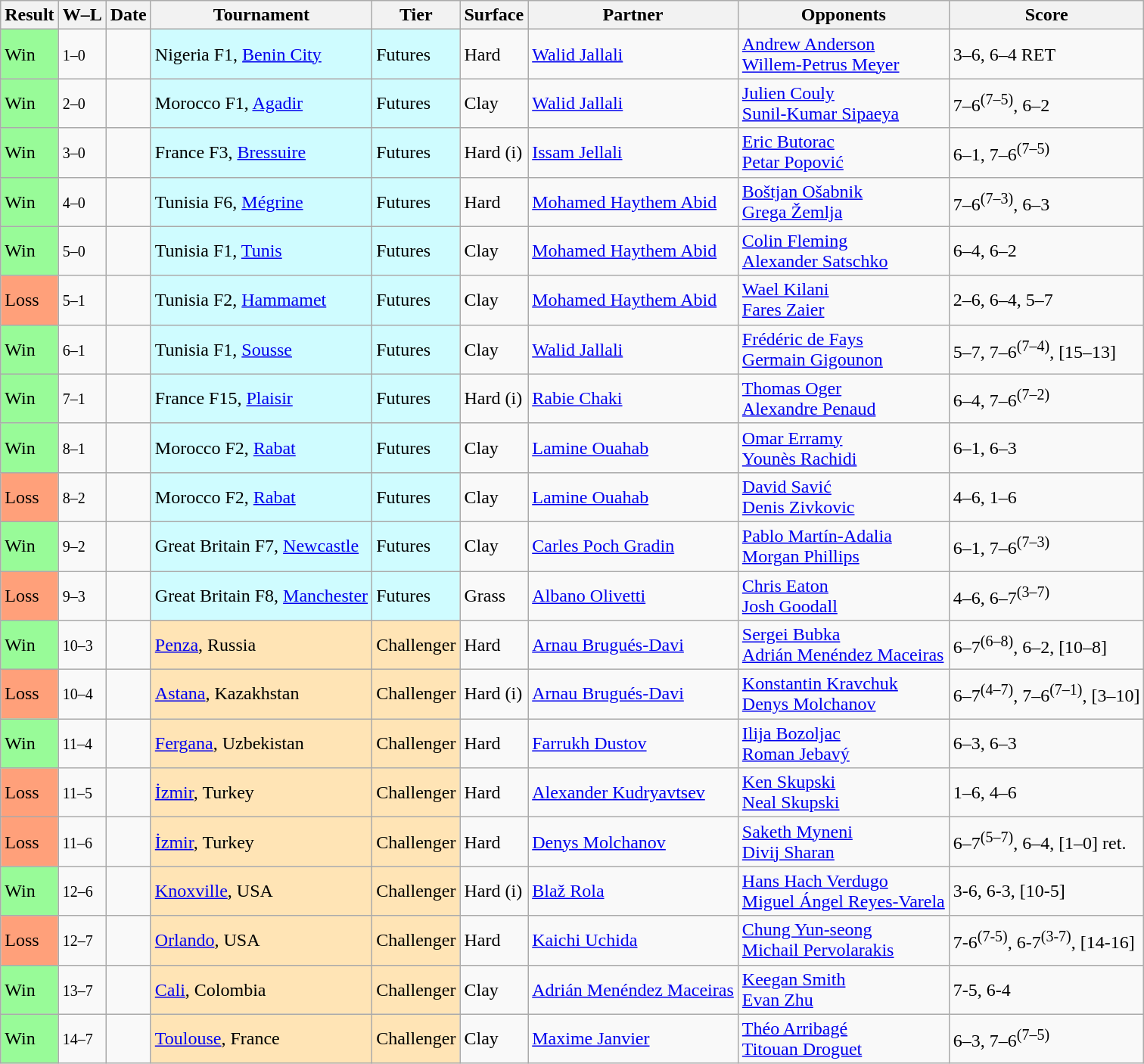<table class="sortable wikitable">
<tr>
<th>Result</th>
<th class="unsortable">W–L</th>
<th>Date</th>
<th>Tournament</th>
<th>Tier</th>
<th>Surface</th>
<th>Partner</th>
<th>Opponents</th>
<th class="unsortable">Score</th>
</tr>
<tr>
<td bgcolor=98FB98>Win</td>
<td><small>1–0</small></td>
<td></td>
<td style="background:#cffcff;">Nigeria F1, <a href='#'>Benin City</a></td>
<td style="background:#cffcff;">Futures</td>
<td>Hard</td>
<td> <a href='#'>Walid Jallali</a></td>
<td> <a href='#'>Andrew Anderson</a><br> <a href='#'>Willem-Petrus Meyer</a></td>
<td>3–6, 6–4 RET</td>
</tr>
<tr>
<td bgcolor=98FB98>Win</td>
<td><small>2–0</small></td>
<td></td>
<td style="background:#cffcff;">Morocco F1, <a href='#'>Agadir</a></td>
<td style="background:#cffcff;">Futures</td>
<td>Clay</td>
<td> <a href='#'>Walid Jallali</a></td>
<td> <a href='#'>Julien Couly</a><br> <a href='#'>Sunil-Kumar Sipaeya</a></td>
<td>7–6<sup>(7–5)</sup>, 6–2</td>
</tr>
<tr>
<td bgcolor=98FB98>Win</td>
<td><small>3–0</small></td>
<td></td>
<td style="background:#cffcff;">France F3, <a href='#'>Bressuire</a></td>
<td style="background:#cffcff;">Futures</td>
<td>Hard (i)</td>
<td> <a href='#'>Issam Jellali</a></td>
<td> <a href='#'>Eric Butorac</a><br> <a href='#'>Petar Popović</a></td>
<td>6–1, 7–6<sup>(7–5)</sup></td>
</tr>
<tr>
<td bgcolor=98FB98>Win</td>
<td><small>4–0</small></td>
<td></td>
<td style="background:#cffcff;">Tunisia F6, <a href='#'>Mégrine</a></td>
<td style="background:#cffcff;">Futures</td>
<td>Hard</td>
<td> <a href='#'>Mohamed Haythem Abid</a></td>
<td> <a href='#'>Boštjan Ošabnik</a><br> <a href='#'>Grega Žemlja</a></td>
<td>7–6<sup>(7–3)</sup>, 6–3</td>
</tr>
<tr>
<td bgcolor=98FB98>Win</td>
<td><small>5–0</small></td>
<td></td>
<td style="background:#cffcff;">Tunisia F1, <a href='#'>Tunis</a></td>
<td style="background:#cffcff;">Futures</td>
<td>Clay</td>
<td> <a href='#'>Mohamed Haythem Abid</a></td>
<td> <a href='#'>Colin Fleming</a><br> <a href='#'>Alexander Satschko</a></td>
<td>6–4, 6–2</td>
</tr>
<tr>
<td bgcolor=FFA07A>Loss</td>
<td><small>5–1</small></td>
<td></td>
<td style="background:#cffcff;">Tunisia F2, <a href='#'>Hammamet</a></td>
<td style="background:#cffcff;">Futures</td>
<td>Clay</td>
<td> <a href='#'>Mohamed Haythem Abid</a></td>
<td> <a href='#'>Wael Kilani</a><br> <a href='#'>Fares Zaier</a></td>
<td>2–6, 6–4, 5–7</td>
</tr>
<tr>
<td bgcolor=98FB98>Win</td>
<td><small>6–1</small></td>
<td></td>
<td style="background:#cffcff;">Tunisia F1, <a href='#'>Sousse</a></td>
<td style="background:#cffcff;">Futures</td>
<td>Clay</td>
<td> <a href='#'>Walid Jallali</a></td>
<td> <a href='#'>Frédéric de Fays</a><br> <a href='#'>Germain Gigounon</a></td>
<td>5–7, 7–6<sup>(7–4)</sup>, [15–13]</td>
</tr>
<tr>
<td bgcolor=98FB98>Win</td>
<td><small>7–1</small></td>
<td></td>
<td style="background:#cffcff;">France F15, <a href='#'>Plaisir</a></td>
<td style="background:#cffcff;">Futures</td>
<td>Hard (i)</td>
<td> <a href='#'>Rabie Chaki</a></td>
<td> <a href='#'>Thomas Oger</a><br> <a href='#'>Alexandre Penaud</a></td>
<td>6–4, 7–6<sup>(7–2)</sup></td>
</tr>
<tr>
<td bgcolor=98FB98>Win</td>
<td><small>8–1</small></td>
<td></td>
<td style="background:#cffcff;">Morocco F2, <a href='#'>Rabat</a></td>
<td style="background:#cffcff;">Futures</td>
<td>Clay</td>
<td> <a href='#'>Lamine Ouahab</a></td>
<td> <a href='#'>Omar Erramy</a><br> <a href='#'>Younès Rachidi</a></td>
<td>6–1, 6–3</td>
</tr>
<tr>
<td bgcolor=FFA07A>Loss</td>
<td><small>8–2</small></td>
<td></td>
<td style="background:#cffcff;">Morocco F2, <a href='#'>Rabat</a></td>
<td style="background:#cffcff;">Futures</td>
<td>Clay</td>
<td> <a href='#'>Lamine Ouahab</a></td>
<td> <a href='#'>David Savić</a><br> <a href='#'>Denis Zivkovic</a></td>
<td>4–6, 1–6</td>
</tr>
<tr>
<td bgcolor=98FB98>Win</td>
<td><small>9–2</small></td>
<td></td>
<td style="background:#cffcff;">Great Britain F7, <a href='#'>Newcastle</a></td>
<td style="background:#cffcff;">Futures</td>
<td>Clay</td>
<td> <a href='#'>Carles Poch Gradin</a></td>
<td> <a href='#'>Pablo Martín-Adalia</a><br> <a href='#'>Morgan Phillips</a></td>
<td>6–1, 7–6<sup>(7–3)</sup></td>
</tr>
<tr>
<td bgcolor=FFA07A>Loss</td>
<td><small>9–3</small></td>
<td></td>
<td style="background:#cffcff;">Great Britain F8, <a href='#'>Manchester</a></td>
<td style="background:#cffcff;">Futures</td>
<td>Grass</td>
<td> <a href='#'>Albano Olivetti</a></td>
<td> <a href='#'>Chris Eaton</a><br> <a href='#'>Josh Goodall</a></td>
<td>4–6, 6–7<sup>(3–7)</sup></td>
</tr>
<tr>
<td bgcolor=98FB98>Win</td>
<td><small>10–3</small></td>
<td><a href='#'></a></td>
<td style="background:moccasin;"><a href='#'>Penza</a>, Russia</td>
<td style="background:moccasin;">Challenger</td>
<td>Hard</td>
<td> <a href='#'>Arnau Brugués-Davi</a></td>
<td> <a href='#'>Sergei Bubka</a><br> <a href='#'>Adrián Menéndez Maceiras</a></td>
<td>6–7<sup>(6–8)</sup>, 6–2, [10–8]</td>
</tr>
<tr>
<td bgcolor=FFA07A>Loss</td>
<td><small>10–4</small></td>
<td><a href='#'></a></td>
<td style="background:moccasin;"><a href='#'>Astana</a>, Kazakhstan</td>
<td style="background:moccasin;">Challenger</td>
<td>Hard (i)</td>
<td> <a href='#'>Arnau Brugués-Davi</a></td>
<td> <a href='#'>Konstantin Kravchuk</a><br> <a href='#'>Denys Molchanov</a></td>
<td>6–7<sup>(4–7)</sup>, 7–6<sup>(7–1)</sup>, [3–10]</td>
</tr>
<tr>
<td bgcolor=98FB98>Win</td>
<td><small>11–4</small></td>
<td><a href='#'></a></td>
<td style="background:moccasin;"><a href='#'>Fergana</a>, Uzbekistan</td>
<td style="background:moccasin;">Challenger</td>
<td>Hard</td>
<td> <a href='#'>Farrukh Dustov</a></td>
<td> <a href='#'>Ilija Bozoljac</a><br> <a href='#'>Roman Jebavý</a></td>
<td>6–3, 6–3</td>
</tr>
<tr>
<td bgcolor=FFA07A>Loss</td>
<td><small>11–5</small></td>
<td><a href='#'></a></td>
<td style="background:moccasin;"><a href='#'>İzmir</a>, Turkey</td>
<td style="background:moccasin;">Challenger</td>
<td>Hard</td>
<td> <a href='#'>Alexander Kudryavtsev</a></td>
<td> <a href='#'>Ken Skupski</a><br> <a href='#'>Neal Skupski</a></td>
<td>1–6, 4–6</td>
</tr>
<tr>
<td bgcolor=FFA07A>Loss</td>
<td><small>11–6</small></td>
<td><a href='#'></a></td>
<td style="background:moccasin;"><a href='#'>İzmir</a>, Turkey</td>
<td style="background:moccasin;">Challenger</td>
<td>Hard</td>
<td> <a href='#'>Denys Molchanov</a></td>
<td> <a href='#'>Saketh Myneni</a><br> <a href='#'>Divij Sharan</a></td>
<td>6–7<sup>(5–7)</sup>, 6–4, [1–0] ret.</td>
</tr>
<tr>
<td bgcolor=98FB98>Win</td>
<td><small>12–6</small></td>
<td><a href='#'></a></td>
<td style="background:moccasin;"><a href='#'>Knoxville</a>, USA</td>
<td style="background:moccasin;">Challenger</td>
<td>Hard (i)</td>
<td> <a href='#'>Blaž Rola</a></td>
<td> <a href='#'>Hans Hach Verdugo</a><br> <a href='#'>Miguel Ángel Reyes-Varela</a></td>
<td>3-6, 6-3, [10-5]</td>
</tr>
<tr>
<td bgcolor=FFA07A>Loss</td>
<td><small>12–7</small></td>
<td><a href='#'></a></td>
<td style="background:moccasin;"><a href='#'>Orlando</a>, USA</td>
<td style="background:moccasin;">Challenger</td>
<td>Hard</td>
<td> <a href='#'>Kaichi Uchida</a></td>
<td> <a href='#'>Chung Yun-seong</a><br> <a href='#'>Michail Pervolarakis</a></td>
<td>7-6<sup>(7-5)</sup>, 6-7<sup>(3-7)</sup>, [14-16]</td>
</tr>
<tr>
<td bgcolor=98FB98>Win</td>
<td><small>13–7</small></td>
<td><a href='#'></a></td>
<td style="background:moccasin;"><a href='#'>Cali</a>, Colombia</td>
<td style="background:moccasin;">Challenger</td>
<td>Clay</td>
<td> <a href='#'>Adrián Menéndez Maceiras</a></td>
<td> <a href='#'>Keegan Smith</a><br> <a href='#'>Evan Zhu</a></td>
<td>7-5, 6-4</td>
</tr>
<tr>
<td bgcolor=98FB98>Win</td>
<td><small>14–7</small></td>
<td><a href='#'></a></td>
<td style="background:moccasin;"><a href='#'>Toulouse</a>, France</td>
<td style="background:moccasin;">Challenger</td>
<td>Clay</td>
<td> <a href='#'>Maxime Janvier</a></td>
<td> <a href='#'>Théo Arribagé</a><br> <a href='#'>Titouan Droguet</a></td>
<td>6–3, 7–6<sup>(7–5)</sup></td>
</tr>
</table>
